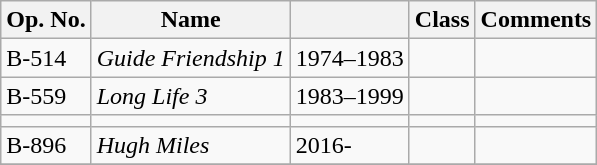<table class="wikitable">
<tr>
<th>Op. No.</th>
<th>Name</th>
<th></th>
<th>Class</th>
<th>Comments</th>
</tr>
<tr>
<td>B-514</td>
<td><em>Guide Friendship 1</em></td>
<td>1974–1983</td>
<td></td>
<td></td>
</tr>
<tr>
<td>B-559</td>
<td><em>Long Life 3</em></td>
<td>1983–1999</td>
<td></td>
<td></td>
</tr>
<tr>
<td></td>
<td></td>
<td></td>
<td></td>
<td></td>
</tr>
<tr>
<td>B-896</td>
<td><em>Hugh Miles</em></td>
<td>2016-</td>
<td></td>
<td></td>
</tr>
<tr>
</tr>
</table>
